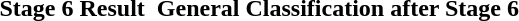<table>
<tr>
<td><strong>Stage 6 Result</strong><br>










</td>
<td></td>
<td><strong>General Classification after Stage 6</strong><br>










</td>
</tr>
</table>
